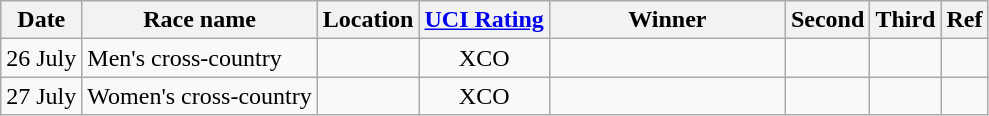<table class="wikitable sortable">
<tr>
<th>Date</th>
<th>Race name</th>
<th>Location</th>
<th><a href='#'>UCI Rating</a></th>
<th width=150px>Winner</th>
<th>Second</th>
<th>Third</th>
<th>Ref</th>
</tr>
<tr>
<td>26 July</td>
<td>Men's cross-country</td>
<td></td>
<td align=center>XCO</td>
<td></td>
<td></td>
<td></td>
<td align=center></td>
</tr>
<tr>
<td>27 July</td>
<td>Women's cross-country</td>
<td></td>
<td align=center>XCO</td>
<td></td>
<td></td>
<td></td>
<td align=center></td>
</tr>
</table>
